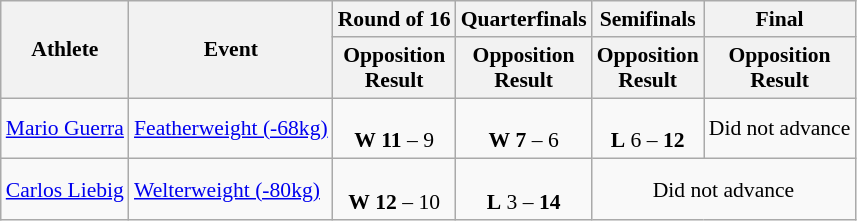<table class="wikitable" border="1" style="font-size:90%">
<tr>
<th rowspan=2>Athlete</th>
<th rowspan=2>Event</th>
<th>Round of 16</th>
<th>Quarterfinals</th>
<th>Semifinals</th>
<th>Final</th>
</tr>
<tr>
<th>Opposition<br>Result</th>
<th>Opposition<br>Result</th>
<th>Opposition<br>Result</th>
<th>Opposition<br>Result</th>
</tr>
<tr>
<td><a href='#'>Mario Guerra</a></td>
<td><a href='#'>Featherweight (-68kg)</a></td>
<td align=center><br><strong>W</strong> <strong>11</strong> – 9</td>
<td align=center><br><strong>W</strong> <strong>7</strong> – 6</td>
<td align=center><br><strong>L</strong> 6 – <strong>12</strong><br></td>
<td align="center" colspan="7">Did not advance</td>
</tr>
<tr>
<td><a href='#'>Carlos Liebig</a></td>
<td><a href='#'>Welterweight (-80kg)</a></td>
<td align=center><br><strong>W</strong> <strong>12</strong> – 10</td>
<td align=center><br><strong>L</strong> 3 – <strong>14</strong></td>
<td align="center" colspan="7">Did not advance</td>
</tr>
</table>
